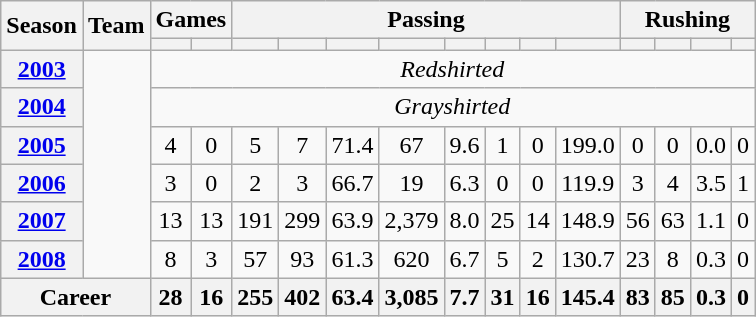<table class="wikitable" style="text-align: center;">
<tr>
<th rowspan="2">Season</th>
<th rowspan="2">Team</th>
<th colspan="2">Games</th>
<th colspan="8">Passing</th>
<th colspan="4">Rushing</th>
</tr>
<tr>
<th></th>
<th></th>
<th></th>
<th></th>
<th></th>
<th></th>
<th></th>
<th></th>
<th></th>
<th></th>
<th></th>
<th></th>
<th></th>
<th></th>
</tr>
<tr>
<th><a href='#'>2003</a></th>
<td rowspan="6" style=></td>
<td colspan="15"> <em>Redshirted</em></td>
</tr>
<tr>
<th><a href='#'>2004</a></th>
<td colspan="15"><em>Grayshirted</em></td>
</tr>
<tr>
<th><a href='#'>2005</a></th>
<td>4</td>
<td>0</td>
<td>5</td>
<td>7</td>
<td>71.4</td>
<td>67</td>
<td>9.6</td>
<td>1</td>
<td>0</td>
<td>199.0</td>
<td>0</td>
<td>0</td>
<td>0.0</td>
<td>0</td>
</tr>
<tr>
<th><a href='#'>2006</a></th>
<td>3</td>
<td>0</td>
<td>2</td>
<td>3</td>
<td>66.7</td>
<td>19</td>
<td>6.3</td>
<td>0</td>
<td>0</td>
<td>119.9</td>
<td>3</td>
<td>4</td>
<td>3.5</td>
<td>1</td>
</tr>
<tr>
<th><a href='#'>2007</a></th>
<td>13</td>
<td>13</td>
<td>191</td>
<td>299</td>
<td>63.9</td>
<td>2,379</td>
<td>8.0</td>
<td>25</td>
<td>14</td>
<td>148.9</td>
<td>56</td>
<td>63</td>
<td>1.1</td>
<td>0</td>
</tr>
<tr>
<th><a href='#'>2008</a></th>
<td>8</td>
<td>3</td>
<td>57</td>
<td>93</td>
<td>61.3</td>
<td>620</td>
<td>6.7</td>
<td>5</td>
<td>2</td>
<td>130.7</td>
<td>23</td>
<td>8</td>
<td>0.3</td>
<td>0</td>
</tr>
<tr>
<th colspan="2">Career</th>
<th>28</th>
<th>16</th>
<th>255</th>
<th>402</th>
<th>63.4</th>
<th>3,085</th>
<th>7.7</th>
<th>31</th>
<th>16</th>
<th>145.4</th>
<th>83</th>
<th>85</th>
<th>0.3</th>
<th>0</th>
</tr>
</table>
